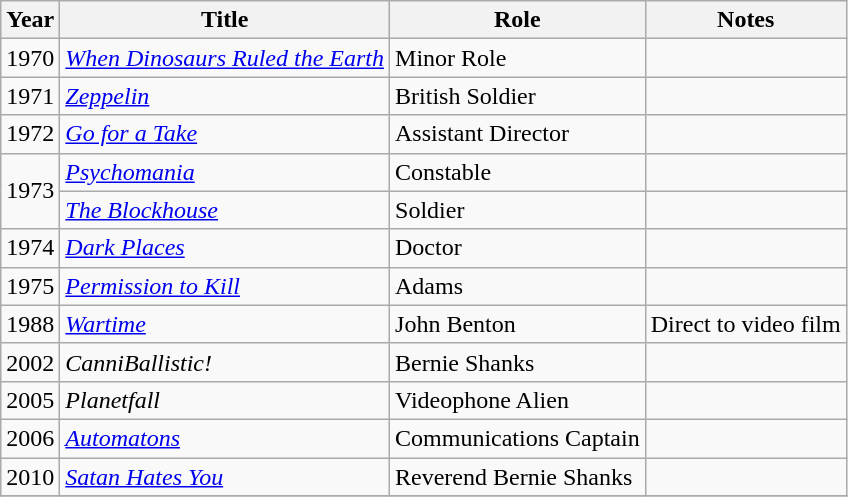<table class="wikitable">
<tr>
<th>Year</th>
<th>Title</th>
<th>Role</th>
<th>Notes</th>
</tr>
<tr>
<td>1970</td>
<td><em><a href='#'>When Dinosaurs Ruled the Earth</a></em></td>
<td>Minor Role</td>
<td></td>
</tr>
<tr>
<td>1971</td>
<td><em><a href='#'>Zeppelin</a></em></td>
<td>British Soldier</td>
<td></td>
</tr>
<tr>
<td>1972</td>
<td><em><a href='#'>Go for a Take</a></em></td>
<td>Assistant Director</td>
<td></td>
</tr>
<tr>
<td rowspan=2>1973</td>
<td><em><a href='#'>Psychomania</a></em></td>
<td>Constable</td>
<td></td>
</tr>
<tr>
<td><em><a href='#'>The Blockhouse</a></em></td>
<td>Soldier</td>
<td></td>
</tr>
<tr>
<td>1974</td>
<td><em><a href='#'>Dark Places</a></em></td>
<td>Doctor</td>
<td></td>
</tr>
<tr>
<td>1975</td>
<td><em><a href='#'>Permission to Kill</a></em></td>
<td>Adams</td>
<td></td>
</tr>
<tr>
<td>1988</td>
<td><em><a href='#'>Wartime</a></em></td>
<td>John Benton</td>
<td>Direct to video film</td>
</tr>
<tr>
<td>2002</td>
<td><em>CanniBallistic!</em></td>
<td>Bernie Shanks</td>
<td></td>
</tr>
<tr>
<td>2005</td>
<td><em>Planetfall</em></td>
<td>Videophone Alien</td>
<td></td>
</tr>
<tr>
<td>2006</td>
<td><em><a href='#'>Automatons</a></em></td>
<td>Communications Captain</td>
<td></td>
</tr>
<tr>
<td>2010</td>
<td><em><a href='#'>Satan Hates You</a></em></td>
<td>Reverend Bernie Shanks</td>
<td></td>
</tr>
<tr>
</tr>
</table>
